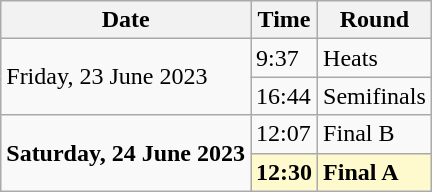<table class="wikitable">
<tr>
<th>Date</th>
<th>Time</th>
<th>Round</th>
</tr>
<tr>
<td rowspan=2>Friday, 23 June 2023</td>
<td>9:37</td>
<td>Heats</td>
</tr>
<tr>
<td>16:44</td>
<td>Semifinals</td>
</tr>
<tr>
<td rowspan=2><strong>Saturday, 24 June 2023</strong></td>
<td>12:07</td>
<td>Final B</td>
</tr>
<tr>
<td style=background:lemonchiffon><strong>12:30</strong></td>
<td style=background:lemonchiffon><strong>Final A</strong></td>
</tr>
</table>
